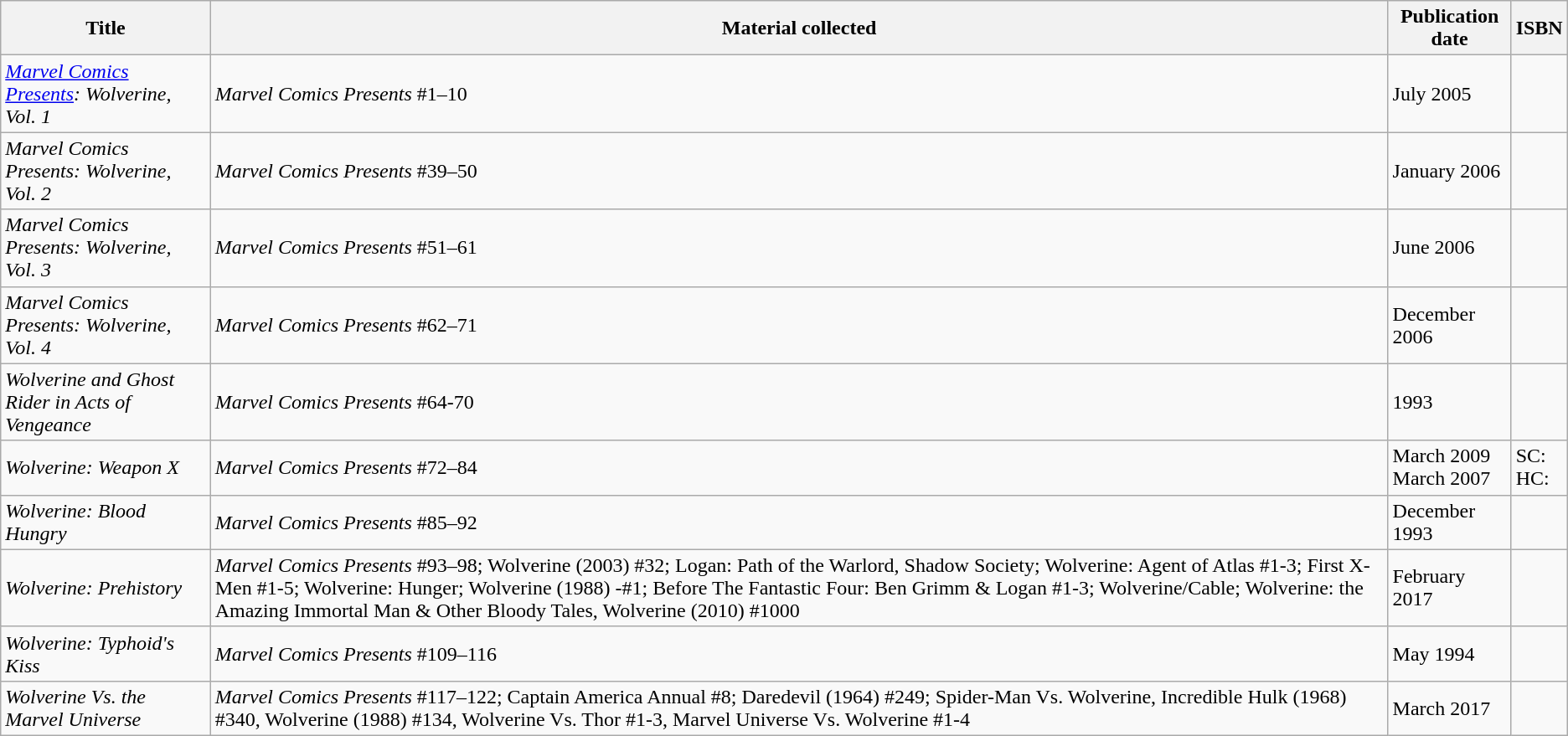<table class="wikitable">
<tr>
<th>Title</th>
<th>Material collected</th>
<th>Publication date</th>
<th>ISBN</th>
</tr>
<tr>
<td><em><a href='#'>Marvel Comics Presents</a>: Wolverine, Vol. 1</em></td>
<td><em>Marvel Comics Presents</em> #1–10</td>
<td>July 2005</td>
<td></td>
</tr>
<tr>
<td><em>Marvel Comics Presents: Wolverine, Vol. 2</em></td>
<td><em>Marvel Comics Presents</em> #39–50</td>
<td>January 2006</td>
<td></td>
</tr>
<tr>
<td><em>Marvel Comics Presents: Wolverine, Vol. 3</em></td>
<td><em>Marvel Comics Presents</em> #51–61</td>
<td>June 2006</td>
<td></td>
</tr>
<tr>
<td><em>Marvel Comics Presents: Wolverine, Vol. 4</em></td>
<td><em>Marvel Comics Presents</em> #62–71</td>
<td>December 2006</td>
<td></td>
</tr>
<tr>
<td><em>Wolverine and Ghost Rider in Acts of Vengeance</em></td>
<td><em>Marvel Comics Presents</em> #64-70</td>
<td>1993</td>
<td></td>
</tr>
<tr>
<td><em>Wolverine: Weapon X</em></td>
<td><em>Marvel Comics Presents</em> #72–84</td>
<td>March 2009<br>March 2007</td>
<td>SC: <br>HC: </td>
</tr>
<tr>
<td><em>Wolverine: Blood Hungry</em></td>
<td><em>Marvel Comics Presents</em> #85–92</td>
<td>December 1993</td>
<td></td>
</tr>
<tr>
<td><em>Wolverine: Prehistory</em></td>
<td><em>Marvel Comics Presents</em> #93–98; Wolverine (2003) #32; Logan: Path of the Warlord, Shadow Society; Wolverine: Agent of Atlas #1-3; First X-Men #1-5; Wolverine: Hunger; Wolverine (1988) -#1; Before The Fantastic Four: Ben Grimm & Logan #1-3; Wolverine/Cable; Wolverine: the Amazing Immortal Man & Other Bloody Tales, Wolverine (2010) #1000</td>
<td>February 2017</td>
<td></td>
</tr>
<tr>
<td><em>Wolverine: Typhoid's Kiss</em></td>
<td><em>Marvel Comics Presents</em> #109–116</td>
<td>May 1994</td>
<td></td>
</tr>
<tr>
<td><em>Wolverine Vs. the Marvel Universe</em></td>
<td><em>Marvel Comics Presents</em> #117–122; Captain America Annual #8; Daredevil (1964) #249; Spider-Man Vs. Wolverine, Incredible Hulk (1968) #340, Wolverine (1988) #134, Wolverine Vs. Thor #1-3, Marvel Universe Vs. Wolverine #1-4</td>
<td>March 2017</td>
<td></td>
</tr>
</table>
